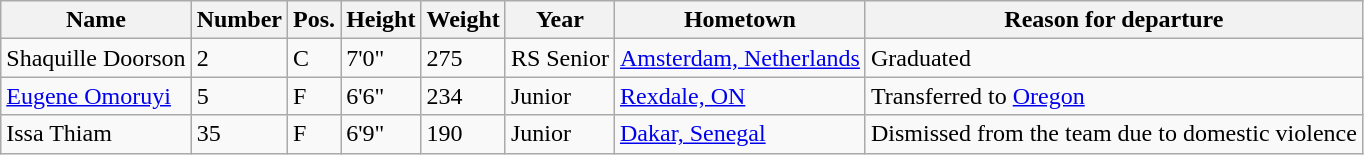<table class="wikitable sortable" border="1">
<tr>
<th>Name</th>
<th>Number</th>
<th>Pos.</th>
<th>Height</th>
<th>Weight</th>
<th>Year</th>
<th>Hometown</th>
<th class="unsortable">Reason for departure</th>
</tr>
<tr>
<td>Shaquille Doorson</td>
<td>2</td>
<td>C</td>
<td>7'0"</td>
<td>275</td>
<td>RS Senior</td>
<td><a href='#'>Amsterdam, Netherlands</a></td>
<td>Graduated</td>
</tr>
<tr>
<td><a href='#'>Eugene Omoruyi</a></td>
<td>5</td>
<td>F</td>
<td>6'6"</td>
<td>234</td>
<td>Junior</td>
<td><a href='#'>Rexdale, ON</a></td>
<td>Transferred to <a href='#'>Oregon</a></td>
</tr>
<tr>
<td>Issa Thiam</td>
<td>35</td>
<td>F</td>
<td>6'9"</td>
<td>190</td>
<td>Junior</td>
<td><a href='#'>Dakar, Senegal</a></td>
<td>Dismissed from the team due to domestic violence</td>
</tr>
</table>
